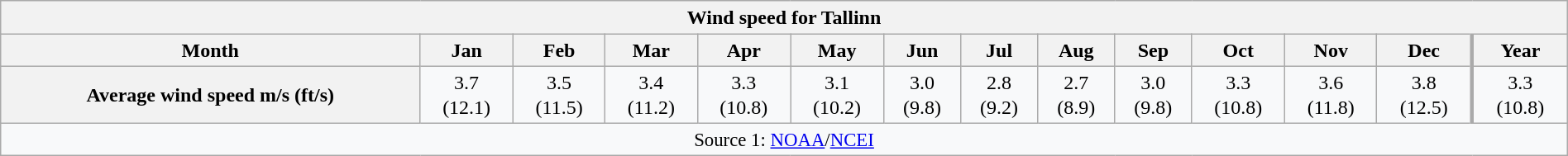<table style="width:100%;text-align:center;line-height:1.2em;margin-left:auto;margin-right:auto" class="wikitable mw-collapsible">
<tr>
<th Colspan=14>Wind speed for Tallinn</th>
</tr>
<tr>
<th>Month</th>
<th>Jan</th>
<th>Feb</th>
<th>Mar</th>
<th>Apr</th>
<th>May</th>
<th>Jun</th>
<th>Jul</th>
<th>Aug</th>
<th>Sep</th>
<th>Oct</th>
<th>Nov</th>
<th>Dec</th>
<th style="border-left-width:medium">Year</th>
</tr>
<tr>
<th>Average wind speed m/s (ft/s)</th>
<td style="background:#f8f9fa; color:#000;">3.7<br>(12.1)</td>
<td style="background:#f8f9fa; color:#000">3.5<br>(11.5)</td>
<td style="background:#f8f9fa; color:#000">3.4<br>(11.2)</td>
<td style="background:#f8f9fa; color:#000">3.3<br>(10.8)</td>
<td style="background:#f8f9fa; color:#000">3.1<br>(10.2)</td>
<td style="background:#f8f9fa; color:#000">3.0<br>(9.8)</td>
<td style="background:#f8f9fa; color:#000">2.8<br>(9.2)</td>
<td style="background:#f8f9fa; color:#000">2.7<br>(8.9)</td>
<td style="background:#f8f9fa; color:#000">3.0<br>(9.8)</td>
<td style="background:#f8f9fa; color:#000">3.3<br>(10.8)</td>
<td style="background:#f8f9fa; color:#000">3.6<br>(11.8)</td>
<td style="background:#f8f9fa; color:#000">3.8<br>(12.5)</td>
<td style="background:#f8f9fa; color:#000; border-left-width:medium;">3.3<br>(10.8)</td>
</tr>
<tr>
<th Colspan=14 style="background:#f8f9fa;font-weight:normal;font-size:95%;">Source 1: <a href='#'>NOAA</a>/<a href='#'>NCEI</a></th>
</tr>
</table>
